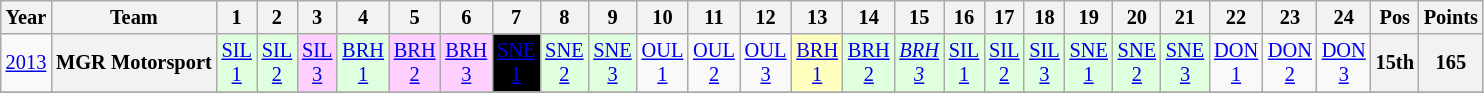<table class="wikitable" style="text-align:center; font-size:85%">
<tr>
<th>Year</th>
<th>Team</th>
<th>1</th>
<th>2</th>
<th>3</th>
<th>4</th>
<th>5</th>
<th>6</th>
<th>7</th>
<th>8</th>
<th>9</th>
<th>10</th>
<th>11</th>
<th>12</th>
<th>13</th>
<th>14</th>
<th>15</th>
<th>16</th>
<th>17</th>
<th>18</th>
<th>19</th>
<th>20</th>
<th>21</th>
<th>22</th>
<th>23</th>
<th>24</th>
<th>Pos</th>
<th>Points</th>
</tr>
<tr>
<td><a href='#'>2013</a></td>
<th nowrap>MGR Motorsport</th>
<td style="background:#dfffdf;"><a href='#'>SIL<br>1</a><br></td>
<td style="background:#dfffdf;"><a href='#'>SIL<br>2</a><br></td>
<td style="background:#ffcfff;"><a href='#'>SIL<br>3</a><br></td>
<td style="background:#dfffdf;"><a href='#'>BRH<br>1</a><br></td>
<td style="background:#ffcfff;"><a href='#'>BRH<br>2</a><br></td>
<td style="background:#ffcfff;"><a href='#'>BRH<br>3</a><br></td>
<td style="background:#000000; color:#ffffff;"><a href='#'><span>SNE<br>1</span></a><br></td>
<td style="background:#dfffdf;"><a href='#'>SNE<br>2</a><br></td>
<td style="background:#dfffdf;"><a href='#'>SNE<br>3</a><br></td>
<td><a href='#'>OUL<br>1</a></td>
<td><a href='#'>OUL<br>2</a></td>
<td><a href='#'>OUL<br>3</a></td>
<td style="background:#ffffbf;"><a href='#'>BRH<br>1</a><br></td>
<td style="background:#dfffdf;"><a href='#'>BRH<br>2</a><br></td>
<td style="background:#dfffdf;"><em><a href='#'>BRH<br>3</a></em><br></td>
<td style="background:#dfffdf;"><a href='#'>SIL<br>1</a><br></td>
<td style="background:#dfffdf;"><a href='#'>SIL<br>2</a><br></td>
<td style="background:#dfffdf;"><a href='#'>SIL<br>3</a><br></td>
<td style="background:#dfffdf;"><a href='#'>SNE<br>1</a><br></td>
<td style="background:#dfffdf;"><a href='#'>SNE<br>2</a><br></td>
<td style="background:#dfffdf;"><a href='#'>SNE<br>3</a><br></td>
<td><a href='#'>DON<br>1</a></td>
<td><a href='#'>DON<br>2</a></td>
<td><a href='#'>DON<br>3</a></td>
<th>15th</th>
<th>165</th>
</tr>
<tr>
</tr>
</table>
